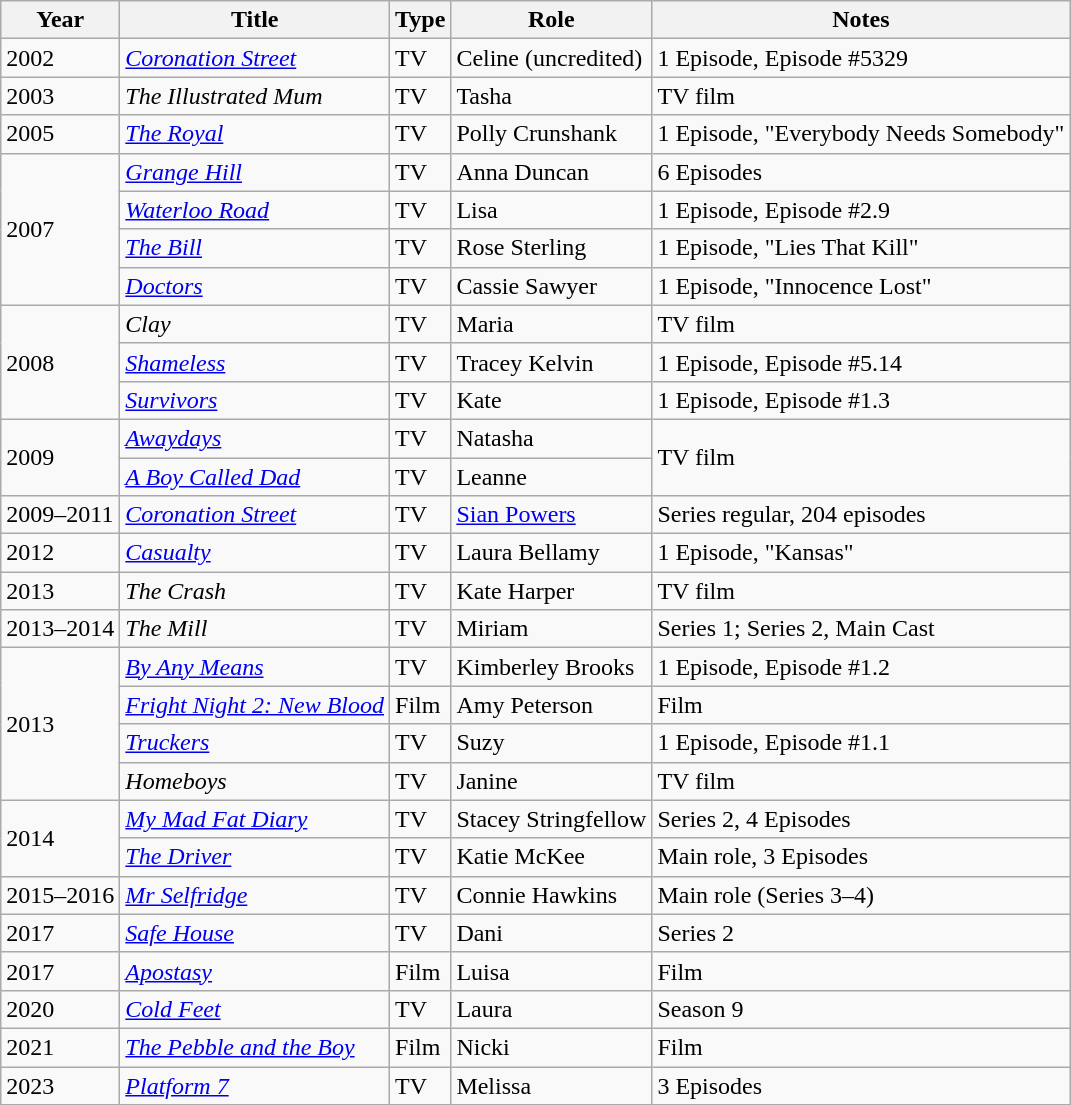<table class="wikitable sortable">
<tr>
<th>Year</th>
<th>Title</th>
<th>Type</th>
<th class="unsortable">Role</th>
<th class="unsortable">Notes</th>
</tr>
<tr>
<td>2002</td>
<td><em><a href='#'>Coronation Street</a></em></td>
<td>TV</td>
<td>Celine (uncredited)</td>
<td>1 Episode, Episode #5329</td>
</tr>
<tr>
<td>2003</td>
<td><em>The Illustrated Mum</em></td>
<td>TV</td>
<td>Tasha</td>
<td>TV film</td>
</tr>
<tr>
<td>2005</td>
<td><em><a href='#'>The Royal</a></em></td>
<td>TV</td>
<td>Polly Crunshank</td>
<td>1 Episode, "Everybody Needs Somebody"</td>
</tr>
<tr>
<td rowspan=4>2007</td>
<td><em><a href='#'>Grange Hill</a></em></td>
<td>TV</td>
<td>Anna Duncan</td>
<td>6 Episodes</td>
</tr>
<tr>
<td><em><a href='#'>Waterloo Road</a></em></td>
<td>TV</td>
<td>Lisa</td>
<td>1 Episode, Episode #2.9</td>
</tr>
<tr>
<td><em><a href='#'>The Bill</a></em></td>
<td>TV</td>
<td>Rose Sterling</td>
<td>1 Episode, "Lies That Kill"</td>
</tr>
<tr>
<td><em><a href='#'>Doctors</a></em></td>
<td>TV</td>
<td>Cassie Sawyer</td>
<td>1 Episode, "Innocence Lost"</td>
</tr>
<tr>
<td rowspan=3>2008</td>
<td><em>Clay</em></td>
<td>TV</td>
<td>Maria</td>
<td>TV film</td>
</tr>
<tr>
<td><em><a href='#'>Shameless</a></em></td>
<td>TV</td>
<td>Tracey Kelvin</td>
<td>1 Episode, Episode #5.14</td>
</tr>
<tr>
<td><em><a href='#'>Survivors</a></em></td>
<td>TV</td>
<td>Kate</td>
<td>1 Episode, Episode #1.3</td>
</tr>
<tr>
<td rowspan=2>2009</td>
<td><em><a href='#'>Awaydays</a></em></td>
<td>TV</td>
<td>Natasha</td>
<td rowspan=2>TV film</td>
</tr>
<tr>
<td><em><a href='#'>A Boy Called Dad</a></em></td>
<td>TV</td>
<td>Leanne</td>
</tr>
<tr>
<td>2009–2011</td>
<td><em><a href='#'>Coronation Street</a></em></td>
<td>TV</td>
<td><a href='#'>Sian Powers</a></td>
<td>Series regular, 204 episodes</td>
</tr>
<tr>
<td>2012</td>
<td><em><a href='#'>Casualty</a></em></td>
<td>TV</td>
<td>Laura Bellamy</td>
<td>1 Episode, "Kansas"</td>
</tr>
<tr>
<td>2013</td>
<td><em>The Crash</em></td>
<td>TV</td>
<td>Kate Harper</td>
<td>TV film</td>
</tr>
<tr>
<td>2013–2014</td>
<td><em>The Mill</em></td>
<td>TV</td>
<td>Miriam</td>
<td>Series 1; Series 2, Main Cast</td>
</tr>
<tr>
<td rowspan=4>2013</td>
<td><em><a href='#'>By Any Means</a></em></td>
<td>TV</td>
<td>Kimberley Brooks</td>
<td>1 Episode, Episode #1.2</td>
</tr>
<tr>
<td><em><a href='#'>Fright Night 2: New Blood</a></em></td>
<td>Film</td>
<td>Amy Peterson</td>
<td>Film</td>
</tr>
<tr>
<td><em><a href='#'>Truckers</a></em></td>
<td>TV</td>
<td>Suzy</td>
<td>1 Episode, Episode #1.1</td>
</tr>
<tr>
<td><em>Homeboys</em></td>
<td>TV</td>
<td>Janine</td>
<td>TV film</td>
</tr>
<tr>
<td rowspan=2>2014</td>
<td><em><a href='#'>My Mad Fat Diary</a></em></td>
<td>TV</td>
<td>Stacey Stringfellow</td>
<td>Series 2, 4 Episodes</td>
</tr>
<tr>
<td><em><a href='#'>The Driver</a></em></td>
<td>TV</td>
<td>Katie McKee</td>
<td>Main role, 3 Episodes</td>
</tr>
<tr>
<td>2015–2016</td>
<td><em><a href='#'>Mr Selfridge</a></em></td>
<td>TV</td>
<td>Connie Hawkins</td>
<td>Main role (Series 3–4)</td>
</tr>
<tr>
<td>2017</td>
<td><em><a href='#'>Safe House</a></em></td>
<td>TV</td>
<td>Dani</td>
<td>Series 2</td>
</tr>
<tr>
<td>2017</td>
<td><em><a href='#'>Apostasy</a></em></td>
<td>Film</td>
<td>Luisa</td>
<td>Film</td>
</tr>
<tr>
<td>2020</td>
<td><em><a href='#'>Cold Feet</a></em></td>
<td>TV</td>
<td>Laura</td>
<td>Season 9</td>
</tr>
<tr>
<td>2021</td>
<td><em><a href='#'>The Pebble and the Boy</a></em></td>
<td>Film</td>
<td>Nicki</td>
<td>Film</td>
</tr>
<tr>
<td>2023</td>
<td><em><a href='#'>Platform 7</a></em></td>
<td>TV</td>
<td>Melissa</td>
<td>3 Episodes</td>
</tr>
<tr>
</tr>
</table>
